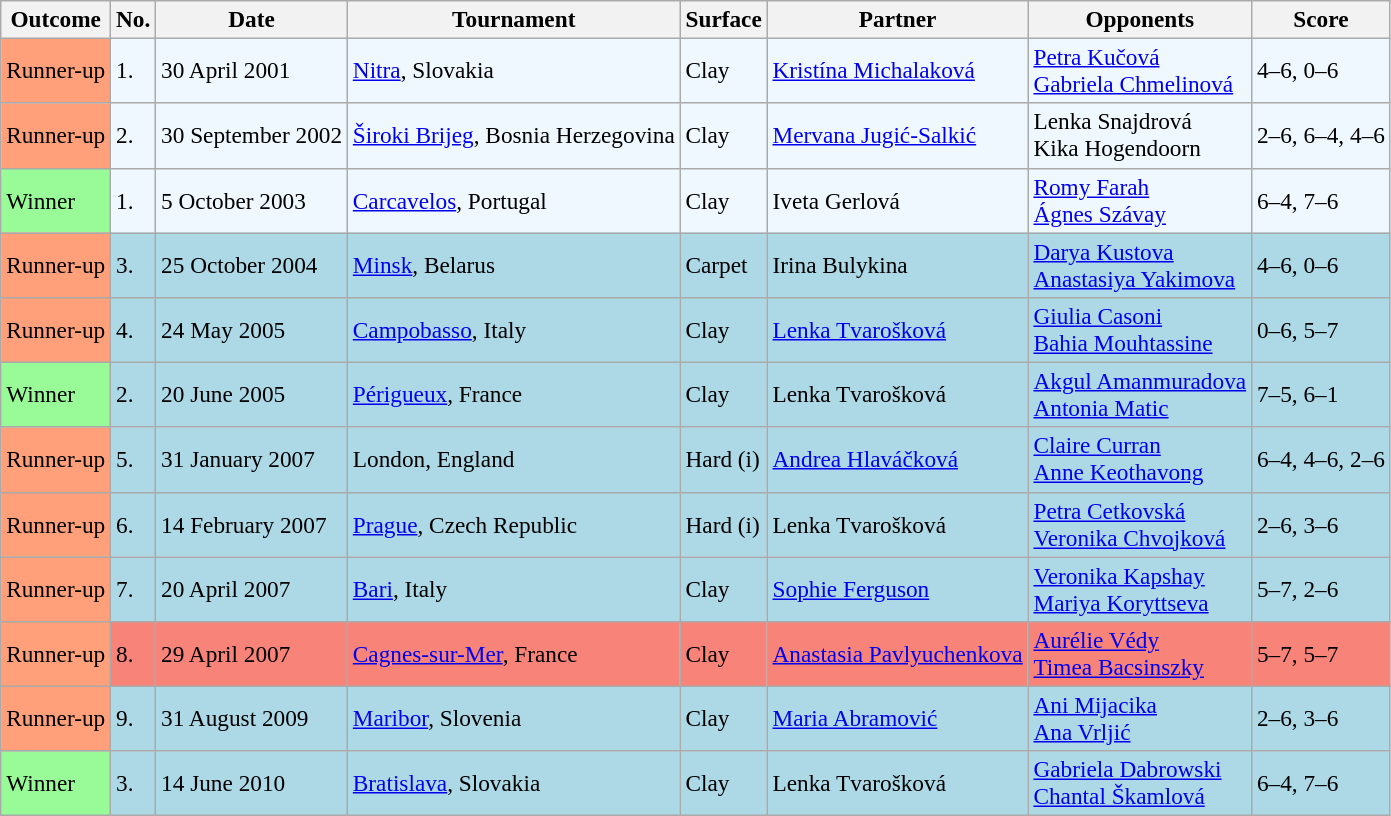<table class="sortable wikitable" style=font-size:97%>
<tr>
<th>Outcome</th>
<th>No.</th>
<th>Date</th>
<th>Tournament</th>
<th>Surface</th>
<th>Partner</th>
<th>Opponents</th>
<th>Score</th>
</tr>
<tr style="background:#f0f8ff;">
<td bgcolor="FFA07A">Runner-up</td>
<td>1.</td>
<td>30 April 2001</td>
<td><a href='#'>Nitra</a>, Slovakia</td>
<td>Clay</td>
<td> <a href='#'>Kristína Michalaková</a></td>
<td> <a href='#'>Petra Kučová</a> <br>  <a href='#'>Gabriela Chmelinová</a></td>
<td>4–6, 0–6</td>
</tr>
<tr style="background:#f0f8ff;">
<td bgcolor=#FFA07A>Runner-up</td>
<td>2.</td>
<td>30 September 2002</td>
<td><a href='#'>Široki Brijeg</a>, Bosnia Herzegovina</td>
<td>Clay</td>
<td> <a href='#'>Mervana Jugić-Salkić</a></td>
<td> Lenka Snajdrová <br>  Kika Hogendoorn</td>
<td>2–6, 6–4, 4–6</td>
</tr>
<tr style="background:#f0f8ff;">
<td bgcolor=98FB98>Winner</td>
<td>1.</td>
<td>5 October 2003</td>
<td><a href='#'>Carcavelos</a>, Portugal</td>
<td>Clay</td>
<td> Iveta Gerlová</td>
<td> <a href='#'>Romy Farah</a> <br>  <a href='#'>Ágnes Szávay</a></td>
<td>6–4, 7–6</td>
</tr>
<tr style="background:lightblue;">
<td bgcolor=#FFA07A>Runner-up</td>
<td>3.</td>
<td>25 October 2004</td>
<td><a href='#'>Minsk</a>, Belarus</td>
<td>Carpet</td>
<td> Irina Bulykina</td>
<td> <a href='#'>Darya Kustova</a> <br>  <a href='#'>Anastasiya Yakimova</a></td>
<td>4–6, 0–6</td>
</tr>
<tr style="background:lightblue;">
<td bgcolor=#FFA07A>Runner-up</td>
<td>4.</td>
<td>24 May 2005</td>
<td><a href='#'>Campobasso</a>, Italy</td>
<td>Clay</td>
<td> <a href='#'>Lenka Tvarošková</a></td>
<td> <a href='#'>Giulia Casoni</a> <br>  <a href='#'>Bahia Mouhtassine</a></td>
<td>0–6, 5–7</td>
</tr>
<tr style="background:lightblue;">
<td bgcolor=98FB98>Winner</td>
<td>2.</td>
<td>20 June 2005</td>
<td><a href='#'>Périgueux</a>, France</td>
<td>Clay</td>
<td> Lenka Tvarošková</td>
<td> <a href='#'>Akgul Amanmuradova</a> <br>  <a href='#'>Antonia Matic</a></td>
<td>7–5, 6–1</td>
</tr>
<tr style="background:lightblue;">
<td bgcolor=#FFA07A>Runner-up</td>
<td>5.</td>
<td>31 January 2007</td>
<td>London, England</td>
<td>Hard (i)</td>
<td> <a href='#'>Andrea Hlaváčková</a></td>
<td> <a href='#'>Claire Curran</a> <br>  <a href='#'>Anne Keothavong</a></td>
<td>6–4, 4–6, 2–6</td>
</tr>
<tr style="background:lightblue;">
<td bgcolor=#FFA07A>Runner-up</td>
<td>6.</td>
<td>14 February 2007</td>
<td><a href='#'>Prague</a>, Czech Republic</td>
<td>Hard (i)</td>
<td> Lenka Tvarošková</td>
<td> <a href='#'>Petra Cetkovská</a> <br>  <a href='#'>Veronika Chvojková</a></td>
<td>2–6, 3–6</td>
</tr>
<tr style="background:lightblue;">
<td bgcolor="FFA07A">Runner-up</td>
<td>7.</td>
<td>20 April 2007</td>
<td><a href='#'>Bari</a>, Italy</td>
<td>Clay</td>
<td> <a href='#'>Sophie Ferguson</a></td>
<td> <a href='#'>Veronika Kapshay</a> <br>  <a href='#'>Mariya Koryttseva</a></td>
<td>5–7, 2–6</td>
</tr>
<tr style="background:#f88379;">
<td bgcolor="FFA07A">Runner-up</td>
<td>8.</td>
<td>29 April 2007</td>
<td><a href='#'>Cagnes-sur-Mer</a>, France</td>
<td>Clay</td>
<td> <a href='#'>Anastasia Pavlyuchenkova</a></td>
<td> <a href='#'>Aurélie Védy</a> <br>  <a href='#'>Timea Bacsinszky</a></td>
<td>5–7, 5–7</td>
</tr>
<tr style="background:lightblue;">
<td bgcolor=#FFA07A>Runner-up</td>
<td>9.</td>
<td>31 August 2009</td>
<td><a href='#'>Maribor</a>, Slovenia</td>
<td>Clay</td>
<td> <a href='#'>Maria Abramović</a></td>
<td> <a href='#'>Ani Mijacika</a> <br>  <a href='#'>Ana Vrljić</a></td>
<td>2–6, 3–6</td>
</tr>
<tr style="background:lightblue;">
<td bgcolor=98FB98>Winner</td>
<td>3.</td>
<td>14 June 2010</td>
<td><a href='#'>Bratislava</a>, Slovakia</td>
<td>Clay</td>
<td> Lenka Tvarošková</td>
<td> <a href='#'>Gabriela Dabrowski</a> <br>  <a href='#'>Chantal Škamlová</a></td>
<td>6–4, 7–6</td>
</tr>
</table>
